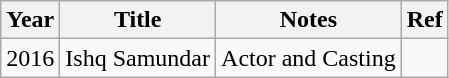<table class="wikitable">
<tr>
<th>Year</th>
<th>Title</th>
<th>Notes</th>
<th>Ref</th>
</tr>
<tr>
<td>2016</td>
<td>Ishq Samundar</td>
<td>Actor and Casting</td>
<td></td>
</tr>
</table>
